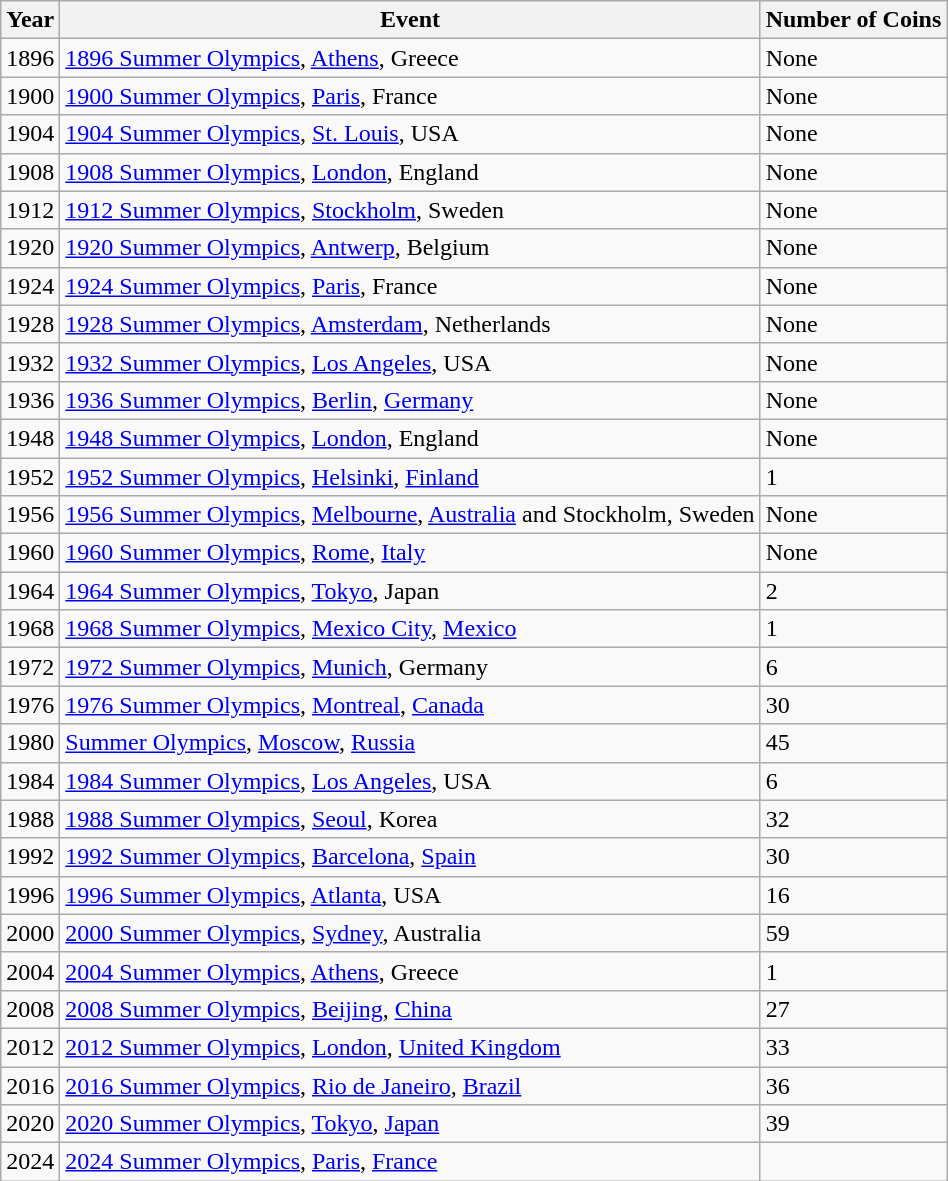<table class="wikitable">
<tr>
<th>Year</th>
<th>Event</th>
<th>Number of Coins</th>
</tr>
<tr>
<td>1896</td>
<td><a href='#'>1896 Summer Olympics</a>, <a href='#'>Athens</a>, Greece</td>
<td>None</td>
</tr>
<tr>
<td>1900</td>
<td><a href='#'>1900 Summer Olympics</a>, <a href='#'>Paris</a>, France</td>
<td>None</td>
</tr>
<tr>
<td>1904</td>
<td><a href='#'>1904 Summer Olympics</a>, <a href='#'>St. Louis</a>, USA</td>
<td>None</td>
</tr>
<tr>
<td>1908</td>
<td><a href='#'>1908 Summer Olympics</a>, <a href='#'>London</a>, England</td>
<td>None</td>
</tr>
<tr>
<td>1912</td>
<td><a href='#'>1912 Summer Olympics</a>, <a href='#'>Stockholm</a>, Sweden</td>
<td>None</td>
</tr>
<tr>
<td>1920</td>
<td><a href='#'>1920 Summer Olympics</a>, <a href='#'>Antwerp</a>, Belgium</td>
<td>None</td>
</tr>
<tr>
<td>1924</td>
<td><a href='#'>1924 Summer Olympics</a>, <a href='#'>Paris</a>, France</td>
<td>None</td>
</tr>
<tr>
<td>1928</td>
<td><a href='#'>1928 Summer Olympics</a>, <a href='#'>Amsterdam</a>, Netherlands</td>
<td>None</td>
</tr>
<tr>
<td>1932</td>
<td><a href='#'>1932 Summer Olympics</a>, <a href='#'>Los Angeles</a>, USA</td>
<td>None</td>
</tr>
<tr>
<td>1936</td>
<td><a href='#'>1936 Summer Olympics</a>, <a href='#'>Berlin</a>, <a href='#'>Germany</a></td>
<td>None</td>
</tr>
<tr>
<td>1948</td>
<td><a href='#'>1948 Summer Olympics</a>, <a href='#'>London</a>, England</td>
<td>None</td>
</tr>
<tr>
<td>1952</td>
<td><a href='#'>1952 Summer Olympics</a>, <a href='#'>Helsinki</a>, <a href='#'>Finland</a></td>
<td>1</td>
</tr>
<tr>
<td>1956</td>
<td><a href='#'>1956 Summer Olympics</a>, <a href='#'>Melbourne</a>, <a href='#'>Australia</a> and Stockholm, Sweden</td>
<td>None</td>
</tr>
<tr>
<td>1960</td>
<td><a href='#'>1960 Summer Olympics</a>, <a href='#'>Rome</a>, <a href='#'>Italy</a></td>
<td>None</td>
</tr>
<tr>
<td>1964</td>
<td><a href='#'>1964 Summer Olympics</a>, <a href='#'>Tokyo</a>, Japan</td>
<td>2</td>
</tr>
<tr>
<td>1968</td>
<td><a href='#'>1968 Summer Olympics</a>, <a href='#'>Mexico City</a>, <a href='#'>Mexico</a></td>
<td>1</td>
</tr>
<tr>
<td>1972</td>
<td><a href='#'>1972 Summer Olympics</a>, <a href='#'>Munich</a>, Germany</td>
<td>6</td>
</tr>
<tr>
<td>1976</td>
<td><a href='#'>1976 Summer Olympics</a>, <a href='#'>Montreal</a>, <a href='#'>Canada</a></td>
<td>30</td>
</tr>
<tr>
<td>1980</td>
<td><a href='#'>Summer Olympics</a>, <a href='#'>Moscow</a>, <a href='#'>Russia</a></td>
<td>45</td>
</tr>
<tr>
<td>1984</td>
<td><a href='#'>1984 Summer Olympics</a>, <a href='#'>Los Angeles</a>, USA</td>
<td>6</td>
</tr>
<tr>
<td>1988</td>
<td><a href='#'>1988 Summer Olympics</a>, <a href='#'>Seoul</a>, Korea</td>
<td>32</td>
</tr>
<tr>
<td>1992</td>
<td><a href='#'>1992 Summer Olympics</a>, <a href='#'>Barcelona</a>, <a href='#'>Spain</a></td>
<td>30</td>
</tr>
<tr>
<td>1996</td>
<td><a href='#'>1996 Summer Olympics</a>, <a href='#'>Atlanta</a>, USA</td>
<td>16</td>
</tr>
<tr>
<td>2000</td>
<td><a href='#'>2000 Summer Olympics</a>, <a href='#'>Sydney</a>, Australia</td>
<td>59</td>
</tr>
<tr>
<td>2004</td>
<td><a href='#'>2004 Summer Olympics</a>, <a href='#'>Athens</a>, Greece</td>
<td>1</td>
</tr>
<tr>
<td>2008</td>
<td><a href='#'>2008 Summer Olympics</a>, <a href='#'>Beijing</a>, <a href='#'>China</a></td>
<td>27 </td>
</tr>
<tr>
<td>2012</td>
<td><a href='#'>2012 Summer Olympics</a>, <a href='#'>London</a>, <a href='#'>United Kingdom</a></td>
<td>33</td>
</tr>
<tr>
<td>2016</td>
<td><a href='#'>2016 Summer Olympics</a>, <a href='#'>Rio de Janeiro</a>, <a href='#'>Brazil</a></td>
<td>36</td>
</tr>
<tr>
<td>2020</td>
<td><a href='#'>2020 Summer Olympics</a>, <a href='#'>Tokyo</a>, <a href='#'>Japan</a></td>
<td>39</td>
</tr>
<tr>
<td>2024</td>
<td><a href='#'>2024 Summer Olympics</a>, <a href='#'>Paris</a>, <a href='#'>France</a></td>
<td></td>
</tr>
</table>
